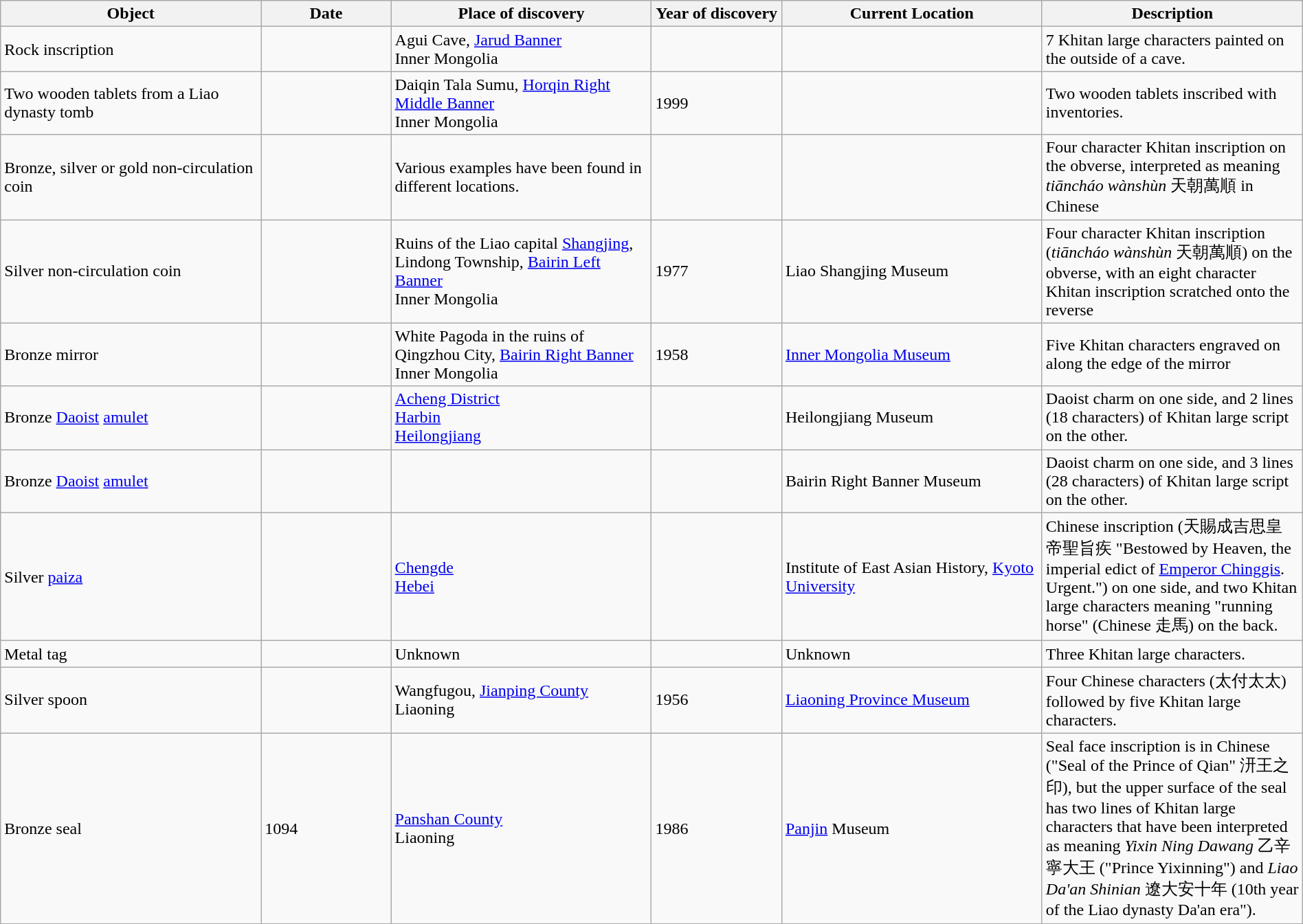<table class="wikitable sortable" style="width: 100%">
<tr>
<th width="20%">Object</th>
<th width="10%">Date</th>
<th width="20%">Place of discovery</th>
<th width="10%">Year of discovery</th>
<th width="20%">Current Location</th>
<th class="unsortable" width="20%">Description</th>
</tr>
<tr>
<td>Rock inscription</td>
<td></td>
<td>Agui Cave, <a href='#'>Jarud Banner</a><br>Inner Mongolia<br><small></small></td>
<td></td>
<td></td>
<td>7 Khitan large characters painted on the outside of a cave.</td>
</tr>
<tr>
<td>Two wooden tablets from a Liao dynasty tomb</td>
<td></td>
<td>Daiqin Tala Sumu, <a href='#'>Horqin Right Middle Banner</a><br>Inner Mongolia<br><small></small></td>
<td>1999</td>
<td></td>
<td>Two wooden tablets inscribed with inventories.</td>
</tr>
<tr>
<td>Bronze, silver or gold non-circulation coin</td>
<td></td>
<td>Various examples have been found in different locations.</td>
<td></td>
<td></td>
<td>Four character Khitan inscription on the obverse, interpreted as meaning <em>tiāncháo wànshùn</em> 天朝萬順 in Chinese</td>
</tr>
<tr>
<td>Silver non-circulation coin</td>
<td></td>
<td>Ruins of the Liao capital <a href='#'>Shangjing</a>, Lindong Township, <a href='#'>Bairin Left Banner</a><br>Inner Mongolia<br><small></small></td>
<td>1977</td>
<td>Liao Shangjing Museum</td>
<td>Four character Khitan inscription (<em>tiāncháo wànshùn</em> 天朝萬順) on the obverse, with an eight character Khitan inscription scratched onto the reverse</td>
</tr>
<tr>
<td>Bronze mirror</td>
<td></td>
<td>White Pagoda in the ruins of Qingzhou City, <a href='#'>Bairin Right Banner</a><br>Inner Mongolia<br><small></small></td>
<td>1958</td>
<td><a href='#'>Inner Mongolia Museum</a></td>
<td>Five Khitan characters engraved on along the edge of the mirror</td>
</tr>
<tr>
<td>Bronze <a href='#'>Daoist</a> <a href='#'>amulet</a></td>
<td></td>
<td><a href='#'>Acheng District</a><br><a href='#'>Harbin</a><br><a href='#'>Heilongjiang</a><br><small></small></td>
<td></td>
<td>Heilongjiang Museum</td>
<td>Daoist charm on one side, and 2 lines (18 characters) of Khitan large script on the other.</td>
</tr>
<tr>
<td>Bronze <a href='#'>Daoist</a> <a href='#'>amulet</a></td>
<td></td>
<td></td>
<td></td>
<td>Bairin Right Banner Museum</td>
<td>Daoist charm on one side, and 3 lines (28 characters) of Khitan large script on the other.</td>
</tr>
<tr>
<td>Silver <a href='#'>paiza</a></td>
<td></td>
<td><a href='#'>Chengde</a><br><a href='#'>Hebei</a><br><small></small></td>
<td></td>
<td>Institute of East Asian History, <a href='#'>Kyoto University</a></td>
<td>Chinese inscription (天賜成吉思皇帝聖旨疾 "Bestowed by Heaven, the imperial edict of <a href='#'>Emperor Chinggis</a>. Urgent.") on one side, and two Khitan large characters meaning "running horse" (Chinese 走馬) on the back.</td>
</tr>
<tr>
<td>Metal tag</td>
<td></td>
<td>Unknown</td>
<td></td>
<td>Unknown</td>
<td>Three Khitan large characters.</td>
</tr>
<tr>
<td>Silver spoon</td>
<td></td>
<td>Wangfugou, <a href='#'>Jianping County</a><br>Liaoning<br><small></small></td>
<td>1956</td>
<td><a href='#'>Liaoning Province Museum</a></td>
<td>Four Chinese characters (太付太太) followed by five Khitan large characters.</td>
</tr>
<tr>
<td>Bronze seal</td>
<td>1094</td>
<td><a href='#'>Panshan County</a><br>Liaoning<br><small></small></td>
<td>1986</td>
<td><a href='#'>Panjin</a> Museum</td>
<td>Seal face inscription is in Chinese ("Seal of the Prince of Qian" 汧王之印), but the upper surface of the seal has two lines of Khitan large characters that have been interpreted as meaning <em>Yixin Ning Dawang</em> 乙辛寧大王 ("Prince Yixinning") and <em>Liao Da'an Shinian</em> 遼大安十年 (10th year of the Liao dynasty Da'an era").</td>
</tr>
<tr>
</tr>
</table>
